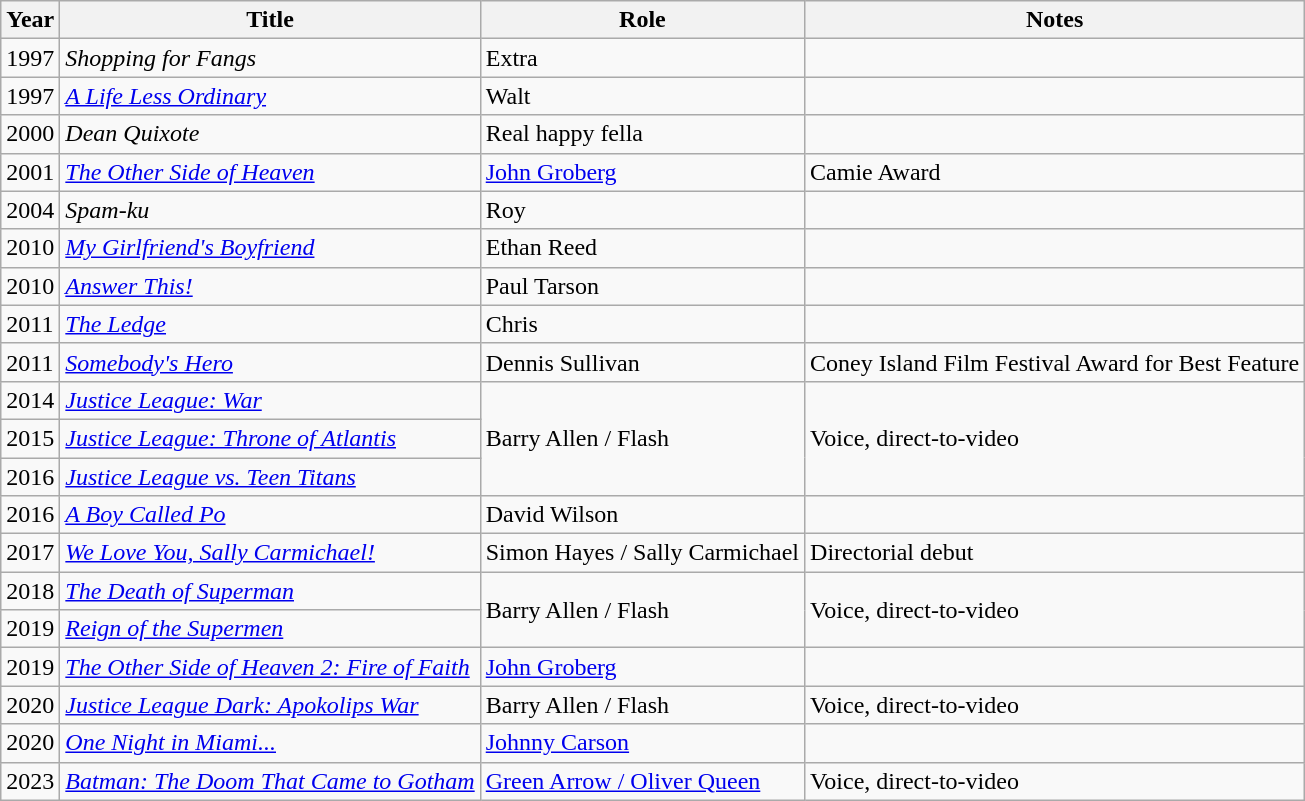<table class="wikitable sortable">
<tr>
<th>Year</th>
<th>Title</th>
<th>Role</th>
<th>Notes</th>
</tr>
<tr>
<td>1997</td>
<td><em>Shopping for Fangs</em></td>
<td>Extra</td>
<td></td>
</tr>
<tr>
<td>1997</td>
<td><em><a href='#'>A Life Less Ordinary</a></em></td>
<td>Walt</td>
<td></td>
</tr>
<tr>
<td>2000</td>
<td><em>Dean Quixote</em></td>
<td>Real happy fella</td>
<td></td>
</tr>
<tr>
<td>2001</td>
<td><em><a href='#'>The Other Side of Heaven</a></em></td>
<td><a href='#'>John Groberg</a></td>
<td>Camie Award</td>
</tr>
<tr>
<td>2004</td>
<td><em>Spam-ku</em></td>
<td>Roy</td>
<td></td>
</tr>
<tr>
<td>2010</td>
<td><em><a href='#'>My Girlfriend's Boyfriend</a></em></td>
<td>Ethan Reed</td>
<td></td>
</tr>
<tr>
<td>2010</td>
<td><em><a href='#'>Answer This!</a></em></td>
<td>Paul Tarson</td>
<td></td>
</tr>
<tr>
<td>2011</td>
<td><em><a href='#'>The Ledge</a></em></td>
<td>Chris</td>
<td></td>
</tr>
<tr>
<td>2011</td>
<td><em><a href='#'>Somebody's Hero</a></em></td>
<td>Dennis Sullivan</td>
<td>Coney Island Film Festival Award for Best Feature</td>
</tr>
<tr>
<td>2014</td>
<td><em><a href='#'>Justice League: War</a></em></td>
<td rowspan="3">Barry Allen / Flash</td>
<td rowspan="3">Voice, direct-to-video</td>
</tr>
<tr>
<td>2015</td>
<td><em><a href='#'>Justice League: Throne of Atlantis</a></em></td>
</tr>
<tr>
<td>2016</td>
<td><em><a href='#'>Justice League vs. Teen Titans</a></em></td>
</tr>
<tr>
<td>2016</td>
<td><em><a href='#'>A Boy Called Po</a></em></td>
<td>David Wilson</td>
<td></td>
</tr>
<tr>
<td>2017</td>
<td><em><a href='#'>We Love You, Sally Carmichael!</a></em></td>
<td>Simon Hayes / Sally Carmichael</td>
<td>Directorial debut</td>
</tr>
<tr>
<td>2018</td>
<td><em><a href='#'>The Death of Superman</a></em></td>
<td rowspan="2">Barry Allen / Flash</td>
<td rowspan="2">Voice, direct-to-video</td>
</tr>
<tr>
<td>2019</td>
<td><em><a href='#'>Reign of the Supermen</a></em></td>
</tr>
<tr>
<td>2019</td>
<td><em><a href='#'>The Other Side of Heaven 2: Fire of Faith</a></em></td>
<td><a href='#'>John Groberg</a></td>
<td></td>
</tr>
<tr>
<td>2020</td>
<td><em><a href='#'>Justice League Dark: Apokolips War</a></em></td>
<td>Barry Allen / Flash</td>
<td>Voice, direct-to-video</td>
</tr>
<tr>
<td>2020</td>
<td><em><a href='#'>One Night in Miami...</a></em></td>
<td><a href='#'>Johnny Carson</a></td>
<td></td>
</tr>
<tr>
<td>2023</td>
<td><em><a href='#'>Batman: The Doom That Came to Gotham</a></em></td>
<td><a href='#'>Green Arrow / Oliver Queen</a></td>
<td>Voice, direct-to-video</td>
</tr>
</table>
